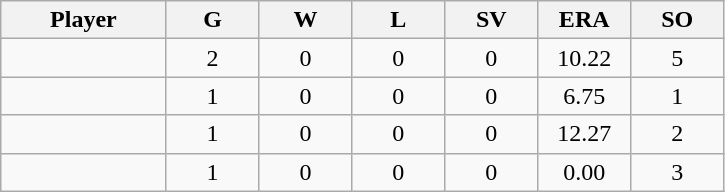<table class="wikitable sortable">
<tr>
<th bgcolor="#DDDDFF" width="16%">Player</th>
<th bgcolor="#DDDDFF" width="9%">G</th>
<th bgcolor="#DDDDFF" width="9%">W</th>
<th bgcolor="#DDDDFF" width="9%">L</th>
<th bgcolor="#DDDDFF" width="9%">SV</th>
<th bgcolor="#DDDDFF" width="9%">ERA</th>
<th bgcolor="#DDDDFF" width="9%">SO</th>
</tr>
<tr align="center">
<td></td>
<td>2</td>
<td>0</td>
<td>0</td>
<td>0</td>
<td>10.22</td>
<td>5</td>
</tr>
<tr align="center">
<td></td>
<td>1</td>
<td>0</td>
<td>0</td>
<td>0</td>
<td>6.75</td>
<td>1</td>
</tr>
<tr align="center">
<td></td>
<td>1</td>
<td>0</td>
<td>0</td>
<td>0</td>
<td>12.27</td>
<td>2</td>
</tr>
<tr align="center">
<td></td>
<td>1</td>
<td>0</td>
<td>0</td>
<td>0</td>
<td>0.00</td>
<td>3</td>
</tr>
</table>
